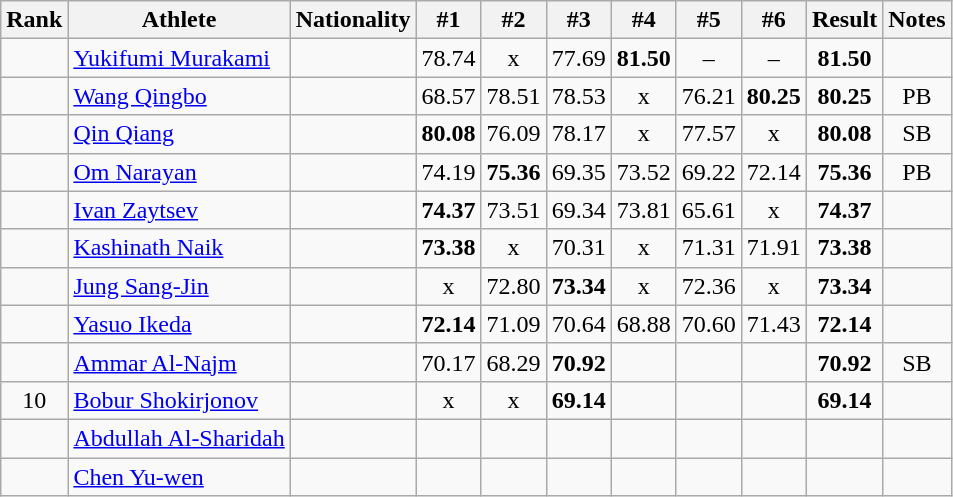<table class="wikitable sortable" style="text-align:center">
<tr>
<th>Rank</th>
<th>Athlete</th>
<th>Nationality</th>
<th>#1</th>
<th>#2</th>
<th>#3</th>
<th>#4</th>
<th>#5</th>
<th>#6</th>
<th>Result</th>
<th>Notes</th>
</tr>
<tr>
<td></td>
<td align="left"><a href='#'>Yukifumi Murakami</a></td>
<td align=left></td>
<td>78.74</td>
<td>x</td>
<td>77.69</td>
<td><strong>81.50</strong></td>
<td>–</td>
<td>–</td>
<td><strong>81.50</strong></td>
<td></td>
</tr>
<tr>
<td></td>
<td align="left"><a href='#'>Wang Qingbo</a></td>
<td align=left></td>
<td>68.57</td>
<td>78.51</td>
<td>78.53</td>
<td>x</td>
<td>76.21</td>
<td><strong>80.25</strong></td>
<td><strong>80.25</strong></td>
<td>PB</td>
</tr>
<tr>
<td></td>
<td align="left"><a href='#'>Qin Qiang</a></td>
<td align=left></td>
<td><strong>80.08</strong></td>
<td>76.09</td>
<td>78.17</td>
<td>x</td>
<td>77.57</td>
<td>x</td>
<td><strong>80.08</strong></td>
<td>SB</td>
</tr>
<tr>
<td></td>
<td align="left"><a href='#'>Om Narayan</a></td>
<td align=left></td>
<td>74.19</td>
<td><strong>75.36</strong></td>
<td>69.35</td>
<td>73.52</td>
<td>69.22</td>
<td>72.14</td>
<td><strong>75.36</strong></td>
<td>PB</td>
</tr>
<tr>
<td></td>
<td align="left"><a href='#'>Ivan Zaytsev</a></td>
<td align=left></td>
<td><strong>74.37</strong></td>
<td>73.51</td>
<td>69.34</td>
<td>73.81</td>
<td>65.61</td>
<td>x</td>
<td><strong>74.37</strong></td>
<td></td>
</tr>
<tr>
<td></td>
<td align="left"><a href='#'>Kashinath Naik</a></td>
<td align=left></td>
<td><strong>73.38</strong></td>
<td>x</td>
<td>70.31</td>
<td>x</td>
<td>71.31</td>
<td>71.91</td>
<td><strong>73.38</strong></td>
<td></td>
</tr>
<tr>
<td></td>
<td align="left"><a href='#'>Jung Sang-Jin</a></td>
<td align=left></td>
<td>x</td>
<td>72.80</td>
<td><strong>73.34</strong></td>
<td>x</td>
<td>72.36</td>
<td>x</td>
<td><strong>73.34</strong></td>
<td></td>
</tr>
<tr>
<td></td>
<td align="left"><a href='#'>Yasuo Ikeda</a></td>
<td align=left></td>
<td><strong>72.14</strong></td>
<td>71.09</td>
<td>70.64</td>
<td>68.88</td>
<td>70.60</td>
<td>71.43</td>
<td><strong>72.14</strong></td>
<td></td>
</tr>
<tr>
<td></td>
<td align="left"><a href='#'>Ammar Al-Najm</a></td>
<td align=left></td>
<td>70.17</td>
<td>68.29</td>
<td><strong>70.92</strong></td>
<td></td>
<td></td>
<td></td>
<td><strong>70.92</strong></td>
<td>SB</td>
</tr>
<tr>
<td>10</td>
<td align="left"><a href='#'>Bobur Shokirjonov</a></td>
<td align=left></td>
<td>x</td>
<td>x</td>
<td><strong>69.14</strong></td>
<td></td>
<td></td>
<td></td>
<td><strong>69.14</strong></td>
<td></td>
</tr>
<tr>
<td></td>
<td align="left"><a href='#'>Abdullah Al-Sharidah</a></td>
<td align=left></td>
<td></td>
<td></td>
<td></td>
<td></td>
<td></td>
<td></td>
<td><strong></strong></td>
<td></td>
</tr>
<tr>
<td></td>
<td align="left"><a href='#'>Chen Yu-wen</a></td>
<td align=left></td>
<td></td>
<td></td>
<td></td>
<td></td>
<td></td>
<td></td>
<td><strong></strong></td>
<td></td>
</tr>
</table>
